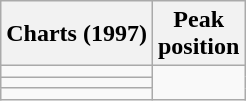<table class="wikitable">
<tr>
<th>Charts (1997)</th>
<th>Peak<br>position</th>
</tr>
<tr>
<td></td>
</tr>
<tr>
<td></td>
</tr>
<tr>
<td></td>
</tr>
</table>
